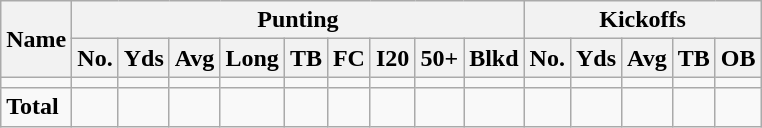<table class="wikitable" style="white-space:nowrap;">
<tr>
<th rowspan="2">Name</th>
<th colspan="9">Punting</th>
<th colspan="5">Kickoffs</th>
</tr>
<tr>
<th>No.</th>
<th>Yds</th>
<th>Avg</th>
<th>Long</th>
<th>TB</th>
<th>FC</th>
<th>I20</th>
<th>50+</th>
<th>Blkd</th>
<th>No.</th>
<th>Yds</th>
<th>Avg</th>
<th>TB</th>
<th>OB</th>
</tr>
<tr>
<td></td>
<td></td>
<td></td>
<td></td>
<td></td>
<td></td>
<td></td>
<td></td>
<td></td>
<td></td>
<td></td>
<td></td>
<td></td>
<td></td>
<td></td>
</tr>
<tr>
<td><strong>Total</strong></td>
<td></td>
<td></td>
<td></td>
<td></td>
<td></td>
<td></td>
<td></td>
<td></td>
<td></td>
<td></td>
<td></td>
<td></td>
<td></td>
<td></td>
</tr>
</table>
